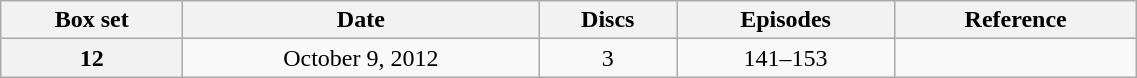<table class="wikitable" style="text-align: center; width: 60%;">
<tr>
<th scope="col" 175px;">Box set</th>
<th scope="col" 125px;>Date</th>
<th scope="col">Discs</th>
<th scope="col">Episodes</th>
<th scope="col">Reference</th>
</tr>
<tr>
<th scope="row">12</th>
<td>October 9, 2012</td>
<td>3</td>
<td>141–153</td>
<td></td>
</tr>
</table>
